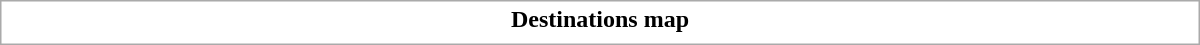<table class="collapsible uncollapsed" style="border:1px #aaa solid; width:50em; margin:0.2em auto">
<tr>
<th>Destinations map</th>
</tr>
<tr>
<td></td>
</tr>
</table>
